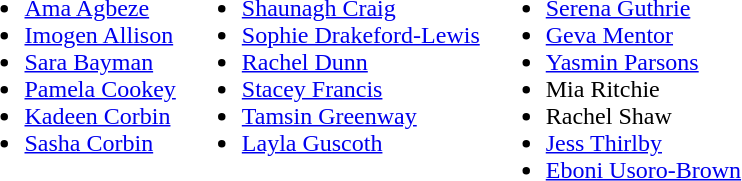<table>
<tr style="vertical-align:top">
<td><br><ul><li><a href='#'>Ama Agbeze</a></li><li><a href='#'>Imogen Allison</a></li><li><a href='#'>Sara Bayman</a></li><li><a href='#'>Pamela Cookey</a></li><li><a href='#'>Kadeen Corbin</a></li><li><a href='#'>Sasha Corbin</a></li></ul></td>
<td><br><ul><li><a href='#'>Shaunagh Craig</a></li><li><a href='#'>Sophie Drakeford-Lewis</a></li><li><a href='#'>Rachel Dunn</a></li><li><a href='#'>Stacey Francis</a></li><li><a href='#'>Tamsin Greenway</a></li><li><a href='#'>Layla Guscoth</a></li></ul></td>
<td><br><ul><li><a href='#'>Serena Guthrie</a></li><li><a href='#'>Geva Mentor</a></li><li><a href='#'>Yasmin Parsons</a></li><li>Mia Ritchie</li><li>Rachel Shaw</li><li><a href='#'>Jess Thirlby</a></li><li><a href='#'>Eboni Usoro-Brown</a></li></ul></td>
</tr>
</table>
